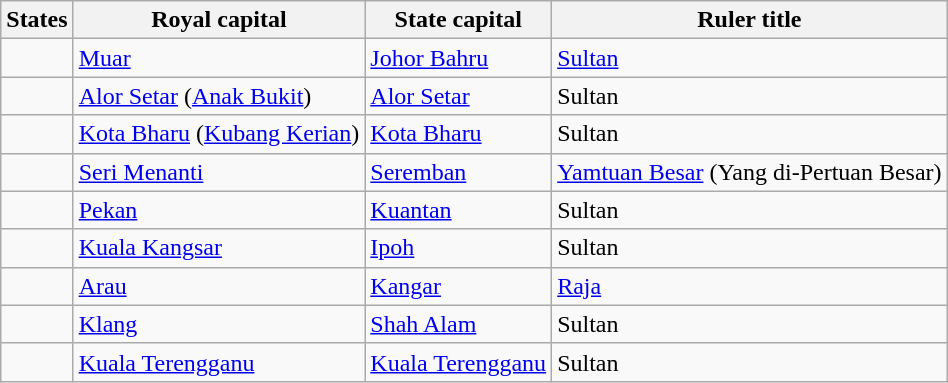<table class="wikitable">
<tr>
<th>States</th>
<th>Royal capital</th>
<th>State capital</th>
<th>Ruler title</th>
</tr>
<tr>
<td></td>
<td><a href='#'>Muar</a></td>
<td><a href='#'>Johor Bahru</a></td>
<td><a href='#'>Sultan</a></td>
</tr>
<tr>
<td></td>
<td><a href='#'>Alor Setar</a> (<a href='#'>Anak Bukit</a>)</td>
<td><a href='#'>Alor Setar</a></td>
<td>Sultan</td>
</tr>
<tr>
<td></td>
<td><a href='#'>Kota Bharu</a> (<a href='#'>Kubang Kerian</a>)</td>
<td><a href='#'>Kota Bharu</a></td>
<td>Sultan</td>
</tr>
<tr>
<td></td>
<td><a href='#'>Seri Menanti</a></td>
<td><a href='#'>Seremban</a></td>
<td><a href='#'>Yamtuan Besar</a> (Yang di-Pertuan Besar)</td>
</tr>
<tr>
<td></td>
<td><a href='#'>Pekan</a></td>
<td><a href='#'>Kuantan</a></td>
<td>Sultan</td>
</tr>
<tr>
<td></td>
<td><a href='#'>Kuala Kangsar</a></td>
<td><a href='#'>Ipoh</a></td>
<td>Sultan</td>
</tr>
<tr>
<td></td>
<td><a href='#'>Arau</a></td>
<td><a href='#'>Kangar</a></td>
<td><a href='#'>Raja</a></td>
</tr>
<tr>
<td></td>
<td><a href='#'>Klang</a></td>
<td><a href='#'>Shah Alam</a></td>
<td>Sultan</td>
</tr>
<tr>
<td></td>
<td><a href='#'>Kuala Terengganu</a></td>
<td><a href='#'>Kuala Terengganu</a></td>
<td>Sultan</td>
</tr>
</table>
